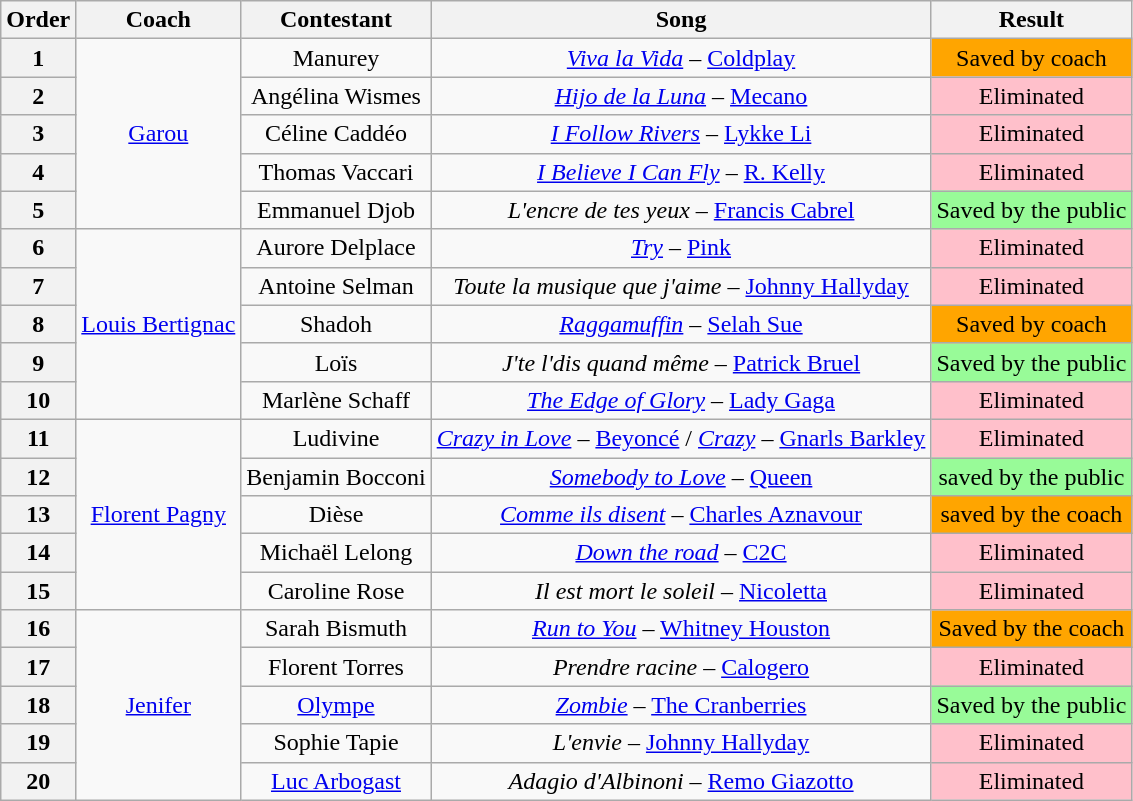<table class="wikitable sortable" style="text-align: center; width: auto;">
<tr>
<th>Order</th>
<th>Coach</th>
<th>Contestant</th>
<th>Song</th>
<th>Result</th>
</tr>
<tr>
<th>1</th>
<td rowspan=5><a href='#'>Garou</a></td>
<td>Manurey</td>
<td><em><a href='#'>Viva la Vida</a></em> – <a href='#'>Coldplay</a></td>
<td style="background:orange">Saved by coach</td>
</tr>
<tr>
<th>2</th>
<td>Angélina Wismes</td>
<td><em><a href='#'>Hijo de la Luna</a></em> – <a href='#'>Mecano</a></td>
<td style="background:pink">Eliminated</td>
</tr>
<tr>
<th>3</th>
<td>Céline Caddéo</td>
<td><em><a href='#'>I Follow Rivers</a></em> – <a href='#'>Lykke Li</a></td>
<td style="background:pink">Eliminated</td>
</tr>
<tr>
<th>4</th>
<td>Thomas Vaccari</td>
<td><em><a href='#'>I Believe I Can Fly</a></em> – <a href='#'>R. Kelly</a></td>
<td style="background:pink">Eliminated</td>
</tr>
<tr>
<th>5</th>
<td>Emmanuel Djob</td>
<td><em>L'encre de tes yeux</em> – <a href='#'>Francis Cabrel</a></td>
<td style="background:palegreen">Saved by the public</td>
</tr>
<tr>
<th>6</th>
<td rowspan=5><a href='#'>Louis Bertignac</a></td>
<td>Aurore Delplace</td>
<td><em><a href='#'>Try</a></em> – <a href='#'>Pink</a></td>
<td style="background:pink">Eliminated</td>
</tr>
<tr>
<th>7</th>
<td>Antoine Selman</td>
<td><em>Toute la musique que j'aime</em> – <a href='#'>Johnny Hallyday</a></td>
<td style="background:pink">Eliminated</td>
</tr>
<tr>
<th>8</th>
<td>Shadoh</td>
<td><em><a href='#'>Raggamuffin</a></em> – <a href='#'>Selah Sue</a></td>
<td style="background:orange">Saved by coach</td>
</tr>
<tr>
<th>9</th>
<td>Loïs</td>
<td><em>J'te l'dis quand même</em> – <a href='#'>Patrick Bruel</a></td>
<td style="background:palegreen">Saved by the public</td>
</tr>
<tr>
<th>10</th>
<td>Marlène Schaff</td>
<td><em><a href='#'>The Edge of Glory</a></em> – <a href='#'>Lady Gaga</a></td>
<td style="background:pink">Eliminated</td>
</tr>
<tr>
<th>11</th>
<td rowspan=5><a href='#'>Florent Pagny</a></td>
<td>Ludivine</td>
<td><em><a href='#'>Crazy in Love</a></em> – <a href='#'>Beyoncé</a> / <em><a href='#'>Crazy</a></em> – <a href='#'>Gnarls Barkley</a></td>
<td style="background:pink">Eliminated</td>
</tr>
<tr>
<th>12</th>
<td>Benjamin Bocconi</td>
<td><em><a href='#'>Somebody to Love</a></em> – <a href='#'>Queen</a></td>
<td style="background:palegreen">saved by the public</td>
</tr>
<tr>
<th>13</th>
<td>Dièse</td>
<td><em><a href='#'>Comme ils disent</a></em> – <a href='#'>Charles Aznavour</a></td>
<td style="background:orange">saved by the coach</td>
</tr>
<tr>
<th>14</th>
<td>Michaël Lelong</td>
<td><em><a href='#'>Down the road</a></em> – <a href='#'>C2C</a></td>
<td style="background:pink">Eliminated</td>
</tr>
<tr>
<th>15</th>
<td>Caroline Rose</td>
<td><em>Il est mort le soleil</em> – <a href='#'>Nicoletta</a></td>
<td style="background:pink">Eliminated</td>
</tr>
<tr>
<th>16</th>
<td rowspan=5><a href='#'>Jenifer</a></td>
<td>Sarah Bismuth</td>
<td><em><a href='#'>Run to You</a></em> – <a href='#'>Whitney Houston</a></td>
<td style="background:orange">Saved by the coach</td>
</tr>
<tr>
<th>17</th>
<td>Florent Torres</td>
<td><em>Prendre racine</em> – <a href='#'>Calogero</a></td>
<td style="background:pink">Eliminated</td>
</tr>
<tr>
<th>18</th>
<td><a href='#'>Olympe</a></td>
<td><em><a href='#'>Zombie</a></em> – <a href='#'>The Cranberries</a></td>
<td style="background:palegreen">Saved by the public</td>
</tr>
<tr>
<th>19</th>
<td>Sophie Tapie</td>
<td><em>L'envie</em> – <a href='#'>Johnny Hallyday</a></td>
<td style="background:pink">Eliminated</td>
</tr>
<tr>
<th>20</th>
<td><a href='#'>Luc Arbogast</a></td>
<td><em>Adagio d'Albinoni</em> – <a href='#'>Remo Giazotto</a></td>
<td style="background:pink">Eliminated</td>
</tr>
</table>
